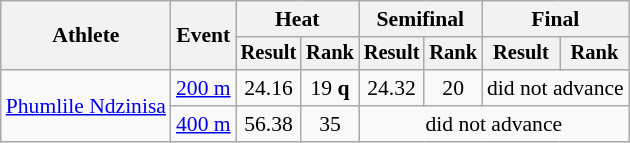<table class="wikitable" style="font-size:90%">
<tr>
<th rowspan=2>Athlete</th>
<th rowspan=2>Event</th>
<th colspan=2>Heat</th>
<th colspan=2>Semifinal</th>
<th colspan=2>Final</th>
</tr>
<tr style="font-size:95%">
<th>Result</th>
<th>Rank</th>
<th>Result</th>
<th>Rank</th>
<th>Result</th>
<th>Rank</th>
</tr>
<tr align=center>
<td align=left rowspan=2><a href='#'>Phumlile Ndzinisa</a></td>
<td align=left><a href='#'>200 m</a></td>
<td>24.16</td>
<td>19 <strong>q</strong></td>
<td>24.32</td>
<td>20</td>
<td colspan=2>did not advance</td>
</tr>
<tr align=center>
<td align=left><a href='#'>400 m</a></td>
<td>56.38</td>
<td>35</td>
<td colspan=4>did not advance</td>
</tr>
</table>
